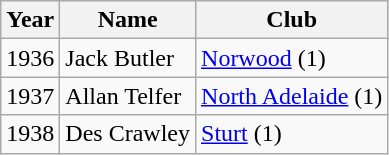<table class="wikitable">
<tr>
<th>Year</th>
<th>Name</th>
<th>Club</th>
</tr>
<tr>
<td>1936</td>
<td>Jack Butler</td>
<td><a href='#'>Norwood</a> (1)</td>
</tr>
<tr>
<td>1937</td>
<td>Allan Telfer</td>
<td><a href='#'>North Adelaide</a> (1)</td>
</tr>
<tr>
<td>1938</td>
<td>Des Crawley</td>
<td><a href='#'>Sturt</a> (1)</td>
</tr>
</table>
